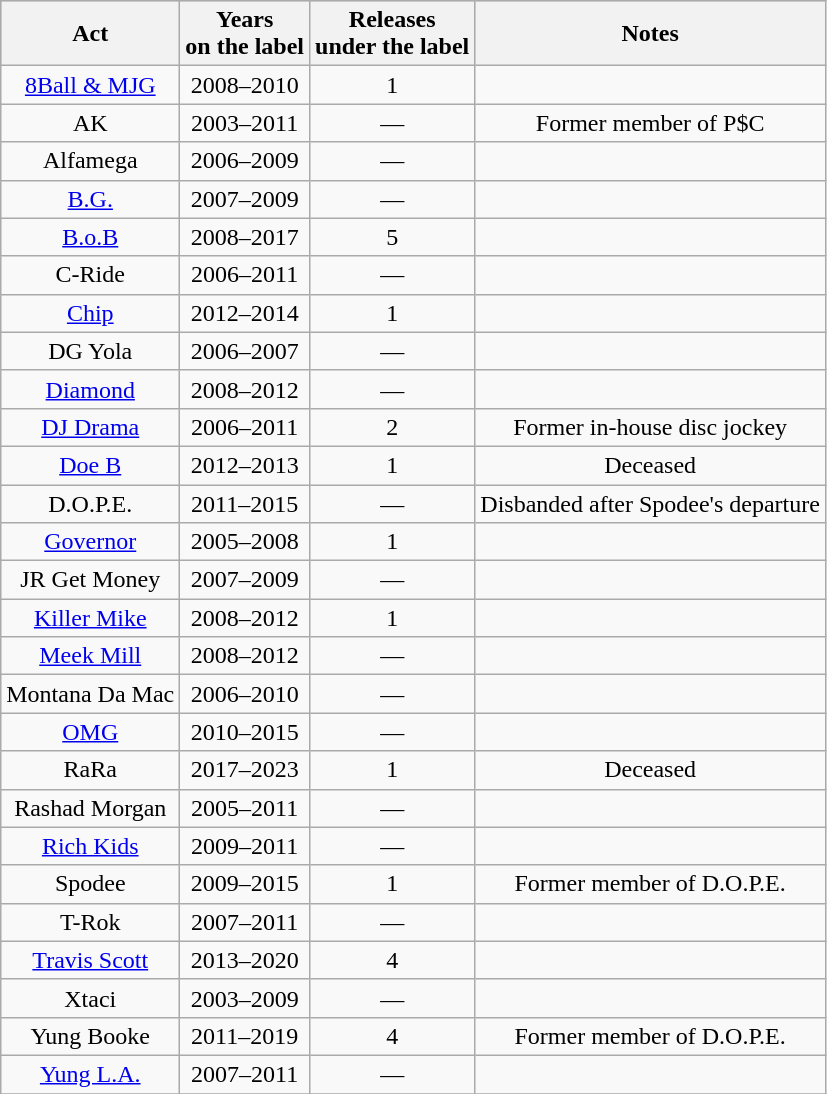<table class="wikitable sortable plainrowheaders" style="text-align:center;">
<tr style="background:#ccc;">
<th>Act</th>
<th>Years <br>on the label</th>
<th>Releases <br>under the label</th>
<th>Notes</th>
</tr>
<tr>
<td><a href='#'>8Ball & MJG</a></td>
<td style="text-align:center;">2008–2010</td>
<td style="text-align:center;">1</td>
<td></td>
</tr>
<tr>
<td>AK</td>
<td style="text-align:center;">2003–2011</td>
<td style="text-align:center;">—</td>
<td>Former member of P$C</td>
</tr>
<tr>
<td>Alfamega</td>
<td style="text-align:center;">2006–2009</td>
<td style="text-align:center;">—</td>
<td></td>
</tr>
<tr>
<td><a href='#'>B.G.</a></td>
<td style="text-align:center;">2007–2009</td>
<td style="text-align:center;">—</td>
<td></td>
</tr>
<tr>
<td><a href='#'>B.o.B</a></td>
<td style="text-align:center;">2008–2017</td>
<td style="text-align:center;">5</td>
<td></td>
</tr>
<tr>
<td>C-Ride</td>
<td style="text-align:center;">2006–2011</td>
<td style="text-align:center;">—</td>
<td></td>
</tr>
<tr>
<td><a href='#'>Chip</a></td>
<td style="text-align:center;">2012–2014</td>
<td style="text-align:center;">1</td>
<td></td>
</tr>
<tr>
<td>DG Yola</td>
<td style="text-align:center;">2006–2007</td>
<td style="text-align:center;">—</td>
<td></td>
</tr>
<tr>
<td><a href='#'>Diamond</a></td>
<td style="text-align:center;">2008–2012</td>
<td style="text-align:center;">—</td>
<td></td>
</tr>
<tr>
<td><a href='#'>DJ Drama</a></td>
<td rowspan="1" style="text-align:center;">2006–2011</td>
<td style="text-align:center;">2</td>
<td>Former in-house disc jockey</td>
</tr>
<tr>
<td><a href='#'>Doe B</a></td>
<td style="text-align:center;">2012–2013</td>
<td style="text-align:center;">1</td>
<td>Deceased</td>
</tr>
<tr>
<td>D.O.P.E.</td>
<td style="text-align:center;">2011–2015</td>
<td style="text-align:center;">—</td>
<td>Disbanded after Spodee's departure</td>
</tr>
<tr>
<td><a href='#'>Governor</a></td>
<td style="text-align:center;">2005–2008</td>
<td style="text-align:center;">1</td>
<td></td>
</tr>
<tr>
<td>JR Get Money</td>
<td style="text-align:center;">2007–2009</td>
<td style="text-align:center;">—</td>
<td></td>
</tr>
<tr>
<td><a href='#'>Killer Mike</a></td>
<td style="text-align:center;">2008–2012</td>
<td style="text-align:center;">1</td>
<td></td>
</tr>
<tr>
<td><a href='#'>Meek Mill</a></td>
<td style="text-align:center;">2008–2012</td>
<td style="text-align:center;">—</td>
<td></td>
</tr>
<tr>
<td>Montana Da Mac</td>
<td style="text-align:center;">2006–2010</td>
<td style="text-align:center;">—</td>
<td></td>
</tr>
<tr>
<td><a href='#'>OMG</a></td>
<td style="text-align:center;">2010–2015</td>
<td style="text-align:center;">—</td>
<td></td>
</tr>
<tr>
<td>RaRa<br></td>
<td style="text-align:center;">2017–2023</td>
<td style="text-align:center;">1</td>
<td>Deceased</td>
</tr>
<tr>
<td>Rashad Morgan</td>
<td style="text-align:center;">2005–2011</td>
<td style="text-align:center;">—</td>
<td></td>
</tr>
<tr>
<td><a href='#'>Rich Kids</a></td>
<td style="text-align:center;">2009–2011</td>
<td style="text-align:center;">—</td>
<td></td>
</tr>
<tr>
<td>Spodee</td>
<td style="text-align:center;">2009–2015</td>
<td style="text-align:center;">1</td>
<td>Former member of D.O.P.E.</td>
</tr>
<tr>
<td>T-Rok</td>
<td style="text-align:center;">2007–2011</td>
<td style="text-align:center;">—</td>
<td></td>
</tr>
<tr>
<td><a href='#'>Travis Scott</a></td>
<td>2013–2020</td>
<td>4</td>
<td></td>
</tr>
<tr>
<td>Xtaci</td>
<td style="text-align:center;">2003–2009</td>
<td style="text-align:center;">—</td>
<td></td>
</tr>
<tr>
<td>Yung Booke</td>
<td style="text-align:center;">2011–2019</td>
<td style="text-align:center;">4</td>
<td>Former member of D.O.P.E.</td>
</tr>
<tr>
<td><a href='#'>Yung L.A.</a></td>
<td style="text-align:center;">2007–2011</td>
<td style="text-align:center;">—</td>
<td></td>
</tr>
<tr>
</tr>
</table>
